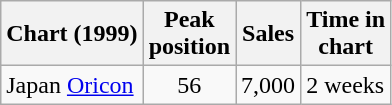<table class="wikitable">
<tr>
<th align="left">Chart (1999)</th>
<th align="center">Peak<br>position</th>
<th align="center">Sales</th>
<th align="center">Time in<br>chart</th>
</tr>
<tr>
<td align="left">Japan <a href='#'>Oricon</a></td>
<td align="center">56</td>
<td align="center">7,000</td>
<td align="">2 weeks</td>
</tr>
</table>
